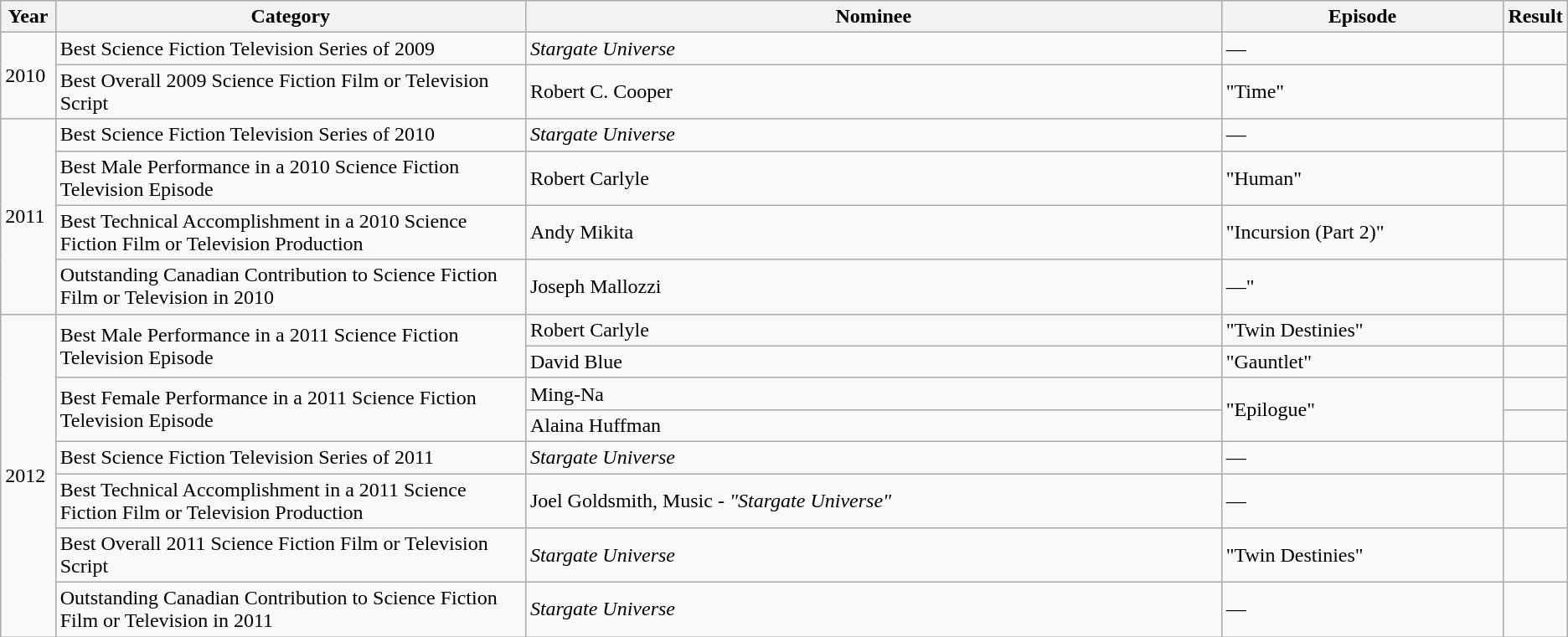<table class="wikitable">
<tr>
<th width="3.5%">Year</th>
<th width="30%">Category</th>
<th>Nominee</th>
<th width="18%">Episode</th>
<th width="3.5%">Result</th>
</tr>
<tr>
<td rowspan=2>2010</td>
<td>Best Science Fiction Television Series of 2009</td>
<td><em>Stargate Universe</em></td>
<td>—</td>
<td></td>
</tr>
<tr>
<td>Best Overall 2009 Science Fiction Film or Television Script</td>
<td>Robert C. Cooper</td>
<td>"Time"</td>
<td></td>
</tr>
<tr>
<td rowspan=4>2011</td>
<td>Best Science Fiction Television Series of 2010</td>
<td><em>Stargate Universe</em></td>
<td>—</td>
<td></td>
</tr>
<tr>
<td>Best Male Performance in a 2010 Science Fiction Television Episode</td>
<td>Robert Carlyle</td>
<td>"Human"</td>
<td></td>
</tr>
<tr>
<td>Best Technical Accomplishment in a 2010 Science Fiction Film or Television Production</td>
<td>Andy Mikita</td>
<td>"Incursion (Part 2)"</td>
<td></td>
</tr>
<tr>
<td>Outstanding Canadian Contribution to Science Fiction Film or Television in 2010</td>
<td>Joseph Mallozzi</td>
<td>—"</td>
<td></td>
</tr>
<tr>
<td rowspan=8>2012</td>
<td rowspan=2>Best Male Performance in a 2011 Science Fiction Television Episode</td>
<td>Robert Carlyle</td>
<td>"Twin Destinies"</td>
<td></td>
</tr>
<tr>
<td>David Blue</td>
<td>"Gauntlet"</td>
<td></td>
</tr>
<tr>
<td rowspan=2>Best Female Performance in a 2011 Science Fiction Television Episode</td>
<td>Ming-Na</td>
<td rowspan=2>"Epilogue"</td>
<td></td>
</tr>
<tr>
<td>Alaina Huffman</td>
<td></td>
</tr>
<tr>
<td>Best Science Fiction Television Series of 2011</td>
<td><em>Stargate Universe</em></td>
<td>—</td>
<td></td>
</tr>
<tr>
<td>Best Technical Accomplishment in a 2011 Science Fiction Film or Television Production</td>
<td>Joel Goldsmith, Music - <em>"Stargate Universe"</em></td>
<td>—</td>
<td></td>
</tr>
<tr>
<td>Best Overall 2011 Science Fiction Film or Television Script</td>
<td><em>Stargate Universe</em></td>
<td>"Twin Destinies"</td>
<td></td>
</tr>
<tr>
<td>Outstanding Canadian Contribution to Science Fiction Film or Television in 2011</td>
<td><em>Stargate Universe</em></td>
<td>—</td>
<td></td>
</tr>
</table>
